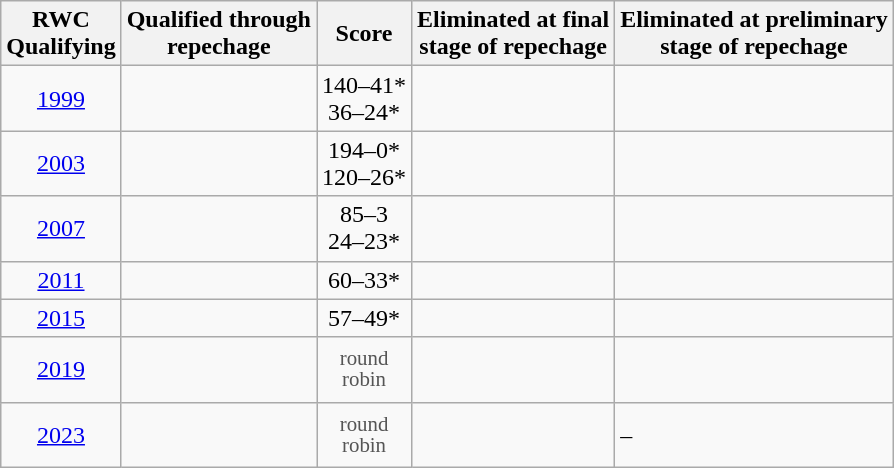<table class="wikitable sortable">
<tr>
<th>RWC <br> Qualifying</th>
<th>Qualified through <br> repechage</th>
<th>Score</th>
<th>Eliminated at final <br> stage of repechage</th>
<th>Eliminated at preliminary <br> stage of repechage</th>
</tr>
<tr>
<td align=center><a href='#'>1999</a></td>
<td> <br> </td>
<td align=center>140–41* <br> 36–24*</td>
<td> <br> </td>
<td> <br>  <br> </td>
</tr>
<tr>
<td align=center><a href='#'>2003</a></td>
<td> <br> </td>
<td align=center>194–0* <br> 120–26*</td>
<td> <br> </td>
<td></td>
</tr>
<tr>
<td align=center><a href='#'>2007</a></td>
<td> <br> </td>
<td align=center>85–3 <br> 24–23*</td>
<td> <br> </td>
<td></td>
</tr>
<tr>
<td align=center><a href='#'>2011</a></td>
<td></td>
<td align=center>60–33*</td>
<td></td>
<td> <br> </td>
</tr>
<tr>
<td align=center><a href='#'>2015</a></td>
<td></td>
<td align=center>57–49*</td>
<td></td>
<td> <br> </td>
</tr>
<tr>
<td align=center><a href='#'>2019</a></td>
<td></td>
<td align=center style="line-height:102%; font-size:87%; color:#555;">round<br>robin</td>
<td> <br>  <br> </td>
<td></td>
</tr>
<tr>
<td align=center><a href='#'>2023</a></td>
<td></td>
<td align=center style="line-height:102%; font-size:87%; color:#555;">round<br>robin</td>
<td> <br>  <br> </td>
<td>–</td>
</tr>
</table>
